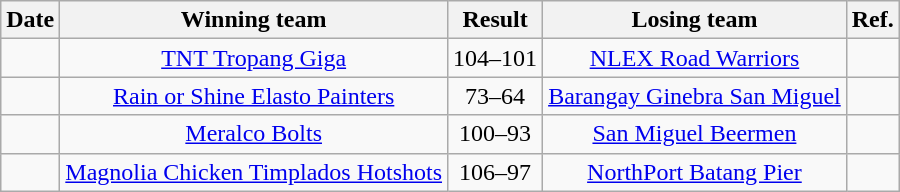<table class="wikitable sortable" style="text-align: center">
<tr>
<th>Date</th>
<th>Winning team</th>
<th>Result</th>
<th>Losing team</th>
<th class=unsortable>Ref.</th>
</tr>
<tr>
<td></td>
<td><a href='#'>TNT Tropang Giga</a></td>
<td>104–101</td>
<td><a href='#'>NLEX Road Warriors</a></td>
<td></td>
</tr>
<tr>
<td></td>
<td><a href='#'>Rain or Shine Elasto Painters</a></td>
<td>73–64</td>
<td><a href='#'>Barangay Ginebra San Miguel</a></td>
<td></td>
</tr>
<tr>
<td></td>
<td><a href='#'>Meralco Bolts</a></td>
<td>100–93</td>
<td><a href='#'>San Miguel Beermen</a></td>
<td></td>
</tr>
<tr>
<td></td>
<td><a href='#'>Magnolia Chicken Timplados Hotshots</a></td>
<td>106–97</td>
<td><a href='#'>NorthPort Batang Pier</a></td>
<td></td>
</tr>
</table>
